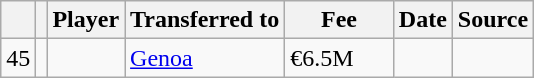<table class="wikitable plainrowheaders sortable">
<tr>
<th></th>
<th></th>
<th scope=col>Player</th>
<th>Transferred to</th>
<th !scope=col; style="width: 65px;">Fee</th>
<th scope=col>Date</th>
<th scope=col>Source</th>
</tr>
<tr>
<td align=center>45</td>
<td align=center></td>
<td></td>
<td> <a href='#'>Genoa</a></td>
<td>€6.5M</td>
<td></td>
</tr>
</table>
